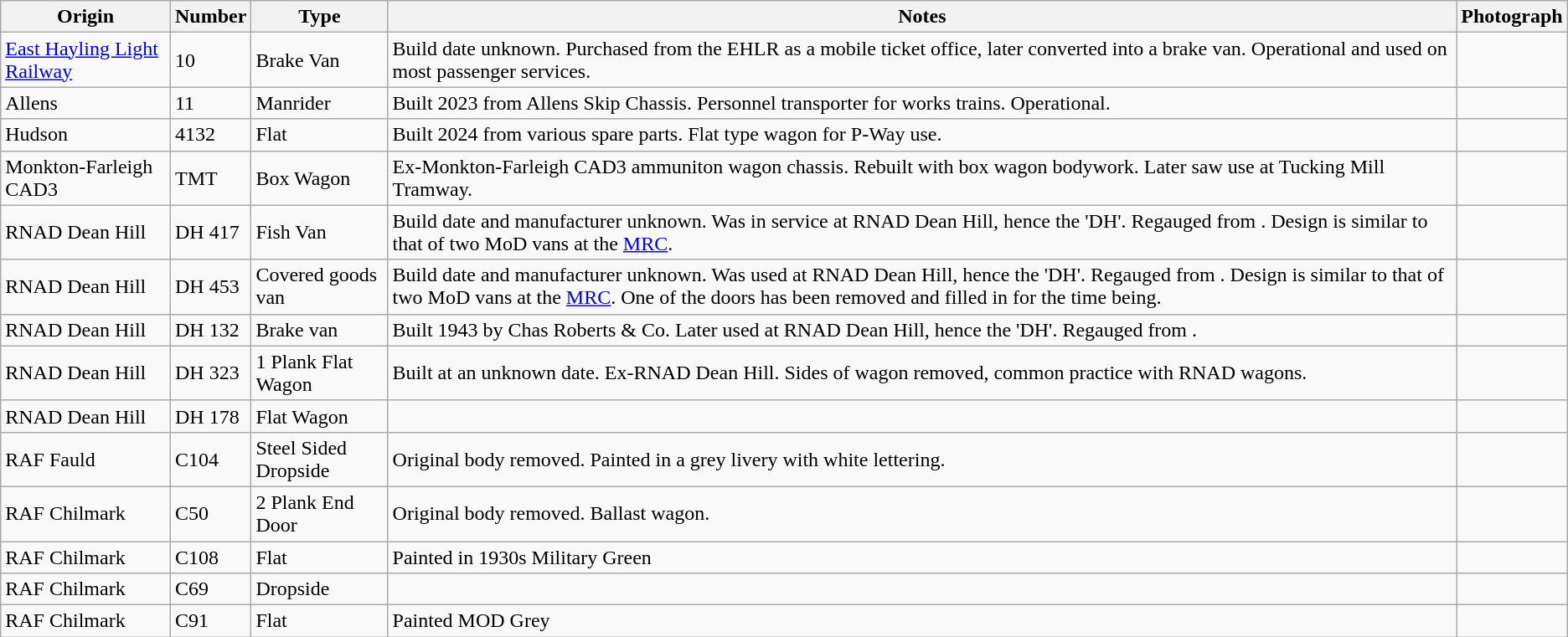<table class="wikitable">
<tr>
<th>Origin</th>
<th>Number</th>
<th>Type</th>
<th>Notes</th>
<th>Photograph</th>
</tr>
<tr>
<td><a href='#'>East Hayling Light Railway</a></td>
<td>10</td>
<td>Brake Van</td>
<td>Build date unknown. Purchased from the EHLR as a mobile ticket office, later converted into a brake van. Operational and used on most passenger services.</td>
<td></td>
</tr>
<tr>
<td>Allens</td>
<td>11</td>
<td>Manrider</td>
<td>Built 2023 from Allens Skip Chassis. Personnel transporter for works trains. Operational. </td>
<td></td>
</tr>
<tr>
<td>Hudson</td>
<td>4132</td>
<td>Flat</td>
<td>Built 2024 from various spare parts. Flat type wagon for P-Way use. </td>
<td></td>
</tr>
<tr>
<td>Monkton-Farleigh CAD3</td>
<td>TMT</td>
<td>Box Wagon</td>
<td>Ex-Monkton-Farleigh CAD3 ammuniton wagon chassis. Rebuilt with box wagon bodywork. Later saw use at Tucking Mill Tramway.</td>
<td></td>
</tr>
<tr>
<td>RNAD Dean Hill</td>
<td>DH 417</td>
<td>Fish Van</td>
<td>Build date and manufacturer unknown. Was in service at RNAD Dean Hill, hence the 'DH'. Regauged from . Design is similar to that of two MoD vans at the <a href='#'>MRC</a>.</td>
<td></td>
</tr>
<tr>
<td>RNAD Dean Hill</td>
<td>DH 453</td>
<td>Covered goods van</td>
<td>Build date and manufacturer unknown. Was used at RNAD Dean Hill, hence the 'DH'. Regauged from . Design is similar to that of two MoD vans at the <a href='#'>MRC</a>. One of the doors has been removed and filled in for the time being.</td>
<td></td>
</tr>
<tr>
<td>RNAD Dean Hill</td>
<td>DH 132</td>
<td>Brake van</td>
<td>Built 1943 by Chas Roberts & Co. Later used at RNAD Dean Hill, hence the 'DH'. Regauged from .</td>
<td></td>
</tr>
<tr>
<td>RNAD Dean Hill</td>
<td>DH 323</td>
<td>1 Plank Flat Wagon</td>
<td>Built at an unknown date. Ex-RNAD Dean Hill. Sides of wagon removed, common practice with RNAD wagons.</td>
<td></td>
</tr>
<tr>
<td>RNAD Dean Hill</td>
<td>DH 178</td>
<td>Flat Wagon</td>
<td></td>
<td></td>
</tr>
<tr>
<td>RAF Fauld</td>
<td>C104</td>
<td>Steel Sided Dropside</td>
<td>Original body removed. Painted in a grey livery with white lettering.</td>
<td></td>
</tr>
<tr>
<td>RAF Chilmark</td>
<td>C50</td>
<td>2 Plank End Door</td>
<td>Original body removed. Ballast wagon.</td>
<td></td>
</tr>
<tr>
<td>RAF Chilmark</td>
<td>C108</td>
<td>Flat</td>
<td>Painted in 1930s Military Green</td>
<td></td>
</tr>
<tr>
<td>RAF Chilmark</td>
<td>C69</td>
<td>Dropside</td>
<td></td>
<td></td>
</tr>
<tr>
<td>RAF Chilmark</td>
<td>C91</td>
<td>Flat</td>
<td>Painted MOD Grey</td>
<td></td>
</tr>
</table>
